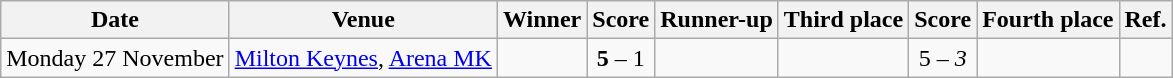<table class="wikitable">
<tr>
<th>Date</th>
<th>Venue</th>
<th>Winner</th>
<th>Score</th>
<th>Runner-up</th>
<th>Third place</th>
<th>Score</th>
<th>Fourth place</th>
<th>Ref.</th>
</tr>
<tr>
<td align=left>Monday 27 November</td>
<td> <a href='#'>Milton Keynes</a>, <a href='#'>Arena MK</a></td>
<td align=right></td>
<td align=center><strong>5</strong> – 1</td>
<td></td>
<td align=right></td>
<td align=center>5 – <em>3</em></td>
<td><em></em></td>
<td align="center"></td>
</tr>
</table>
